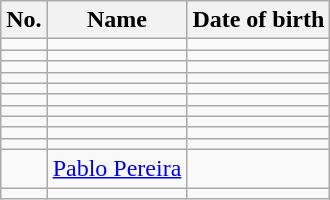<table class="wikitable sortable" style="text-align:center;">
<tr>
<th>No.</th>
<th>Name</th>
<th>Date of birth</th>
</tr>
<tr>
<td></td>
<td align=left></td>
<td align=right></td>
</tr>
<tr>
<td></td>
<td align=left></td>
<td align=right></td>
</tr>
<tr>
<td></td>
<td align=left></td>
<td align=right></td>
</tr>
<tr>
<td></td>
<td align=left></td>
<td align=right></td>
</tr>
<tr>
<td></td>
<td align=left></td>
<td align=right></td>
</tr>
<tr>
<td></td>
<td align=left></td>
<td align=right></td>
</tr>
<tr>
<td></td>
<td align=left></td>
<td align=right></td>
</tr>
<tr>
<td></td>
<td align=left></td>
<td align=right></td>
</tr>
<tr>
<td></td>
<td align=left></td>
<td align=right></td>
</tr>
<tr>
<td></td>
<td align=left></td>
<td align=right></td>
</tr>
<tr>
<td></td>
<td align=left><a href='#'>Pablo Pereira</a></td>
<td align=right></td>
</tr>
<tr>
<td></td>
<td align=left></td>
<td align=right></td>
</tr>
</table>
